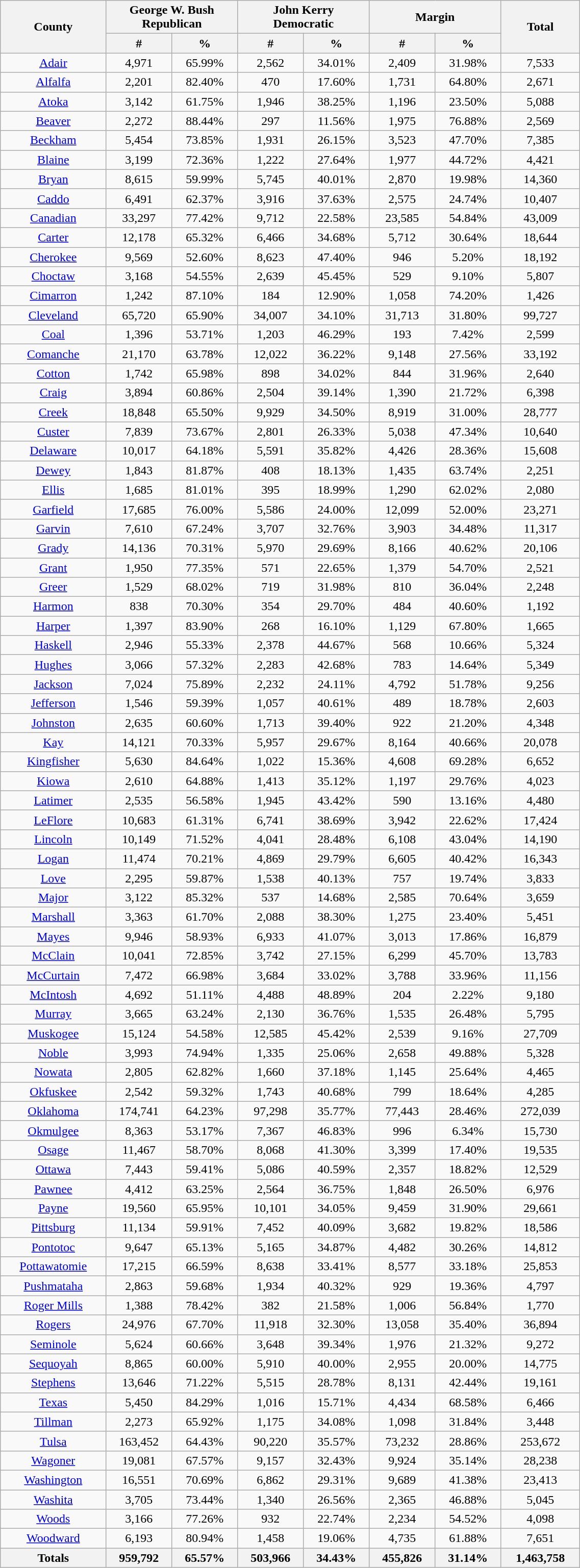<table width="60%" class="wikitable sortable">
<tr>
<th rowspan="2">County</th>
<th colspan="2">George W. Bush<br>Republican</th>
<th colspan="2">John Kerry<br>Democratic</th>
<th colspan="2">Margin</th>
<th rowspan="2">Total</th>
</tr>
<tr>
<th style="text-align:center;" data-sort-type="number">#</th>
<th style="text-align:center;" data-sort-type="number">%</th>
<th style="text-align:center;" data-sort-type="number">#</th>
<th style="text-align:center;" data-sort-type="number">%</th>
<th style="text-align:center;" data-sort-type="number">#</th>
<th style="text-align:center;" data-sort-type="number">%</th>
</tr>
<tr style="text-align:center;">
<td><a href='#'>Adair</a></td>
<td>4,971</td>
<td>65.99%</td>
<td>2,562</td>
<td>34.01%</td>
<td>2,409</td>
<td>31.98%</td>
<td>7,533</td>
</tr>
<tr style="text-align:center;">
<td><a href='#'>Alfalfa</a></td>
<td>2,201</td>
<td>82.40%</td>
<td>470</td>
<td>17.60%</td>
<td>1,731</td>
<td>64.80%</td>
<td>2,671</td>
</tr>
<tr style="text-align:center;">
<td><a href='#'>Atoka</a></td>
<td>3,142</td>
<td>61.75%</td>
<td>1,946</td>
<td>38.25%</td>
<td>1,196</td>
<td>23.50%</td>
<td>5,088</td>
</tr>
<tr style="text-align:center;">
<td><a href='#'>Beaver</a></td>
<td>2,272</td>
<td>88.44%</td>
<td>297</td>
<td>11.56%</td>
<td>1,975</td>
<td>76.88%</td>
<td>2,569</td>
</tr>
<tr style="text-align:center;">
<td><a href='#'>Beckham</a></td>
<td>5,454</td>
<td>73.85%</td>
<td>1,931</td>
<td>26.15%</td>
<td>3,523</td>
<td>47.70%</td>
<td>7,385</td>
</tr>
<tr style="text-align:center;">
<td><a href='#'>Blaine</a></td>
<td>3,199</td>
<td>72.36%</td>
<td>1,222</td>
<td>27.64%</td>
<td>1,977</td>
<td>44.72%</td>
<td>4,421</td>
</tr>
<tr style="text-align:center;">
<td><a href='#'>Bryan</a></td>
<td>8,615</td>
<td>59.99%</td>
<td>5,745</td>
<td>40.01%</td>
<td>2,870</td>
<td>19.98%</td>
<td>14,360</td>
</tr>
<tr style="text-align:center;">
<td><a href='#'>Caddo</a></td>
<td>6,491</td>
<td>62.37%</td>
<td>3,916</td>
<td>37.63%</td>
<td>2,575</td>
<td>24.74%</td>
<td>10,407</td>
</tr>
<tr style="text-align:center;">
<td><a href='#'>Canadian</a></td>
<td>33,297</td>
<td>77.42%</td>
<td>9,712</td>
<td>22.58%</td>
<td>23,585</td>
<td>54.84%</td>
<td>43,009</td>
</tr>
<tr style="text-align:center;">
<td><a href='#'>Carter</a></td>
<td>12,178</td>
<td>65.32%</td>
<td>6,466</td>
<td>34.68%</td>
<td>5,712</td>
<td>30.64%</td>
<td>18,644</td>
</tr>
<tr style="text-align:center;">
<td><a href='#'>Cherokee</a></td>
<td>9,569</td>
<td>52.60%</td>
<td>8,623</td>
<td>47.40%</td>
<td>946</td>
<td>5.20%</td>
<td>18,192</td>
</tr>
<tr style="text-align:center;">
<td><a href='#'>Choctaw</a></td>
<td>3,168</td>
<td>54.55%</td>
<td>2,639</td>
<td>45.45%</td>
<td>529</td>
<td>9.10%</td>
<td>5,807</td>
</tr>
<tr style="text-align:center;">
<td><a href='#'>Cimarron</a></td>
<td>1,242</td>
<td>87.10%</td>
<td>184</td>
<td>12.90%</td>
<td>1,058</td>
<td>74.20%</td>
<td>1,426</td>
</tr>
<tr style="text-align:center;">
<td><a href='#'>Cleveland</a></td>
<td>65,720</td>
<td>65.90%</td>
<td>34,007</td>
<td>34.10%</td>
<td>31,713</td>
<td>31.80%</td>
<td>99,727</td>
</tr>
<tr style="text-align:center;">
<td><a href='#'>Coal</a></td>
<td>1,396</td>
<td>53.71%</td>
<td>1,203</td>
<td>46.29%</td>
<td>193</td>
<td>7.42%</td>
<td>2,599</td>
</tr>
<tr style="text-align:center;">
<td><a href='#'>Comanche</a></td>
<td>21,170</td>
<td>63.78%</td>
<td>12,022</td>
<td>36.22%</td>
<td>9,148</td>
<td>27.56%</td>
<td>33,192</td>
</tr>
<tr style="text-align:center;">
<td><a href='#'>Cotton</a></td>
<td>1,742</td>
<td>65.98%</td>
<td>898</td>
<td>34.02%</td>
<td>844</td>
<td>31.96%</td>
<td>2,640</td>
</tr>
<tr style="text-align:center;">
<td><a href='#'>Craig</a></td>
<td>3,894</td>
<td>60.86%</td>
<td>2,504</td>
<td>39.14%</td>
<td>1,390</td>
<td>21.72%</td>
<td>6,398</td>
</tr>
<tr style="text-align:center;">
<td><a href='#'>Creek</a></td>
<td>18,848</td>
<td>65.50%</td>
<td>9,929</td>
<td>34.50%</td>
<td>8,919</td>
<td>31.00%</td>
<td>28,777</td>
</tr>
<tr style="text-align:center;">
<td><a href='#'>Custer</a></td>
<td>7,839</td>
<td>73.67%</td>
<td>2,801</td>
<td>26.33%</td>
<td>5,038</td>
<td>47.34%</td>
<td>10,640</td>
</tr>
<tr style="text-align:center;">
<td><a href='#'>Delaware</a></td>
<td>10,017</td>
<td>64.18%</td>
<td>5,591</td>
<td>35.82%</td>
<td>4,426</td>
<td>28.36%</td>
<td>15,608</td>
</tr>
<tr style="text-align:center;">
<td><a href='#'>Dewey</a></td>
<td>1,843</td>
<td>81.87%</td>
<td>408</td>
<td>18.13%</td>
<td>1,435</td>
<td>63.74%</td>
<td>2,251</td>
</tr>
<tr style="text-align:center;">
<td><a href='#'>Ellis</a></td>
<td>1,685</td>
<td>81.01%</td>
<td>395</td>
<td>18.99%</td>
<td>1,290</td>
<td>62.02%</td>
<td>2,080</td>
</tr>
<tr style="text-align:center;">
<td><a href='#'>Garfield</a></td>
<td>17,685</td>
<td>76.00%</td>
<td>5,586</td>
<td>24.00%</td>
<td>12,099</td>
<td>52.00%</td>
<td>23,271</td>
</tr>
<tr style="text-align:center;">
<td><a href='#'>Garvin</a></td>
<td>7,610</td>
<td>67.24%</td>
<td>3,707</td>
<td>32.76%</td>
<td>3,903</td>
<td>34.48%</td>
<td>11,317</td>
</tr>
<tr style="text-align:center;">
<td><a href='#'>Grady</a></td>
<td>14,136</td>
<td>70.31%</td>
<td>5,970</td>
<td>29.69%</td>
<td>8,166</td>
<td>40.62%</td>
<td>20,106</td>
</tr>
<tr style="text-align:center;">
<td><a href='#'>Grant</a></td>
<td>1,950</td>
<td>77.35%</td>
<td>571</td>
<td>22.65%</td>
<td>1,379</td>
<td>54.70%</td>
<td>2,521</td>
</tr>
<tr style="text-align:center;">
<td><a href='#'>Greer</a></td>
<td>1,529</td>
<td>68.02%</td>
<td>719</td>
<td>31.98%</td>
<td>810</td>
<td>36.04%</td>
<td>2,248</td>
</tr>
<tr style="text-align:center;">
<td><a href='#'>Harmon</a></td>
<td>838</td>
<td>70.30%</td>
<td>354</td>
<td>29.70%</td>
<td>484</td>
<td>40.60%</td>
<td>1,192</td>
</tr>
<tr style="text-align:center;">
<td><a href='#'>Harper</a></td>
<td>1,397</td>
<td>83.90%</td>
<td>268</td>
<td>16.10%</td>
<td>1,129</td>
<td>67.80%</td>
<td>1,665</td>
</tr>
<tr style="text-align:center;">
<td><a href='#'>Haskell</a></td>
<td>2,946</td>
<td>55.33%</td>
<td>2,378</td>
<td>44.67%</td>
<td>568</td>
<td>10.66%</td>
<td>5,324</td>
</tr>
<tr style="text-align:center;">
<td><a href='#'>Hughes</a></td>
<td>3,066</td>
<td>57.32%</td>
<td>2,283</td>
<td>42.68%</td>
<td>783</td>
<td>14.64%</td>
<td>5,349</td>
</tr>
<tr style="text-align:center;">
<td><a href='#'>Jackson</a></td>
<td>7,024</td>
<td>75.89%</td>
<td>2,232</td>
<td>24.11%</td>
<td>4,792</td>
<td>51.78%</td>
<td>9,256</td>
</tr>
<tr style="text-align:center;">
<td><a href='#'>Jefferson</a></td>
<td>1,546</td>
<td>59.39%</td>
<td>1,057</td>
<td>40.61%</td>
<td>489</td>
<td>18.78%</td>
<td>2,603</td>
</tr>
<tr style="text-align:center;">
<td><a href='#'>Johnston</a></td>
<td>2,635</td>
<td>60.60%</td>
<td>1,713</td>
<td>39.40%</td>
<td>922</td>
<td>21.20%</td>
<td>4,348</td>
</tr>
<tr style="text-align:center;">
<td><a href='#'>Kay</a></td>
<td>14,121</td>
<td>70.33%</td>
<td>5,957</td>
<td>29.67%</td>
<td>8,164</td>
<td>40.66%</td>
<td>20,078</td>
</tr>
<tr style="text-align:center;">
<td><a href='#'>Kingfisher</a></td>
<td>5,630</td>
<td>84.64%</td>
<td>1,022</td>
<td>15.36%</td>
<td>4,608</td>
<td>69.28%</td>
<td>6,652</td>
</tr>
<tr style="text-align:center;">
<td><a href='#'>Kiowa</a></td>
<td>2,610</td>
<td>64.88%</td>
<td>1,413</td>
<td>35.12%</td>
<td>1,197</td>
<td>29.76%</td>
<td>4,023</td>
</tr>
<tr style="text-align:center;">
<td><a href='#'>Latimer</a></td>
<td>2,535</td>
<td>56.58%</td>
<td>1,945</td>
<td>43.42%</td>
<td>590</td>
<td>13.16%</td>
<td>4,480</td>
</tr>
<tr style="text-align:center;">
<td><a href='#'>LeFlore</a></td>
<td>10,683</td>
<td>61.31%</td>
<td>6,741</td>
<td>38.69%</td>
<td>3,942</td>
<td>22.62%</td>
<td>17,424</td>
</tr>
<tr style="text-align:center;">
<td><a href='#'>Lincoln</a></td>
<td>10,149</td>
<td>71.52%</td>
<td>4,041</td>
<td>28.48%</td>
<td>6,108</td>
<td>43.04%</td>
<td>14,190</td>
</tr>
<tr style="text-align:center;">
<td><a href='#'>Logan</a></td>
<td>11,474</td>
<td>70.21%</td>
<td>4,869</td>
<td>29.79%</td>
<td>6,605</td>
<td>40.42%</td>
<td>16,343</td>
</tr>
<tr style="text-align:center;">
<td><a href='#'>Love</a></td>
<td>2,295</td>
<td>59.87%</td>
<td>1,538</td>
<td>40.13%</td>
<td>757</td>
<td>19.74%</td>
<td>3,833</td>
</tr>
<tr style="text-align:center;">
<td><a href='#'>Major</a></td>
<td>3,122</td>
<td>85.32%</td>
<td>537</td>
<td>14.68%</td>
<td>2,585</td>
<td>70.64%</td>
<td>3,659</td>
</tr>
<tr style="text-align:center;">
<td><a href='#'>Marshall</a></td>
<td>3,363</td>
<td>61.70%</td>
<td>2,088</td>
<td>38.30%</td>
<td>1,275</td>
<td>23.40%</td>
<td>5,451</td>
</tr>
<tr style="text-align:center;">
<td><a href='#'>Mayes</a></td>
<td>9,946</td>
<td>58.93%</td>
<td>6,933</td>
<td>41.07%</td>
<td>3,013</td>
<td>17.86%</td>
<td>16,879</td>
</tr>
<tr style="text-align:center;">
<td><a href='#'>McClain</a></td>
<td>10,041</td>
<td>72.85%</td>
<td>3,742</td>
<td>27.15%</td>
<td>6,299</td>
<td>45.70%</td>
<td>13,783</td>
</tr>
<tr style="text-align:center;">
<td><a href='#'>McCurtain</a></td>
<td>7,472</td>
<td>66.98%</td>
<td>3,684</td>
<td>33.02%</td>
<td>3,788</td>
<td>33.96%</td>
<td>11,156</td>
</tr>
<tr style="text-align:center;">
<td><a href='#'>McIntosh</a></td>
<td>4,692</td>
<td>51.11%</td>
<td>4,488</td>
<td>48.89%</td>
<td>204</td>
<td>2.22%</td>
<td>9,180</td>
</tr>
<tr style="text-align:center;">
<td><a href='#'>Murray</a></td>
<td>3,665</td>
<td>63.24%</td>
<td>2,130</td>
<td>36.76%</td>
<td>1,535</td>
<td>26.48%</td>
<td>5,795</td>
</tr>
<tr style="text-align:center;">
<td><a href='#'>Muskogee</a></td>
<td>15,124</td>
<td>54.58%</td>
<td>12,585</td>
<td>45.42%</td>
<td>2,539</td>
<td>9.16%</td>
<td>27,709</td>
</tr>
<tr style="text-align:center;">
<td><a href='#'>Noble</a></td>
<td>3,993</td>
<td>74.94%</td>
<td>1,335</td>
<td>25.06%</td>
<td>2,658</td>
<td>49.88%</td>
<td>5,328</td>
</tr>
<tr style="text-align:center;">
<td><a href='#'>Nowata</a></td>
<td>2,805</td>
<td>62.82%</td>
<td>1,660</td>
<td>37.18%</td>
<td>1,145</td>
<td>25.64%</td>
<td>4,465</td>
</tr>
<tr style="text-align:center;">
<td><a href='#'>Okfuskee</a></td>
<td>2,542</td>
<td>59.32%</td>
<td>1,743</td>
<td>40.68%</td>
<td>799</td>
<td>18.64%</td>
<td>4,285</td>
</tr>
<tr style="text-align:center;">
<td><a href='#'>Oklahoma</a></td>
<td>174,741</td>
<td>64.23%</td>
<td>97,298</td>
<td>35.77%</td>
<td>77,443</td>
<td>28.46%</td>
<td>272,039</td>
</tr>
<tr style="text-align:center;">
<td><a href='#'>Okmulgee</a></td>
<td>8,363</td>
<td>53.17%</td>
<td>7,367</td>
<td>46.83%</td>
<td>996</td>
<td>6.34%</td>
<td>15,730</td>
</tr>
<tr style="text-align:center;">
<td><a href='#'>Osage</a></td>
<td>11,467</td>
<td>58.70%</td>
<td>8,068</td>
<td>41.30%</td>
<td>3,399</td>
<td>17.40%</td>
<td>19,535</td>
</tr>
<tr style="text-align:center;">
<td><a href='#'>Ottawa</a></td>
<td>7,443</td>
<td>59.41%</td>
<td>5,086</td>
<td>40.59%</td>
<td>2,357</td>
<td>18.82%</td>
<td>12,529</td>
</tr>
<tr style="text-align:center;">
<td><a href='#'>Pawnee</a></td>
<td>4,412</td>
<td>63.25%</td>
<td>2,564</td>
<td>36.75%</td>
<td>1,848</td>
<td>26.50%</td>
<td>6,976</td>
</tr>
<tr style="text-align:center;">
<td><a href='#'>Payne</a></td>
<td>19,560</td>
<td>65.95%</td>
<td>10,101</td>
<td>34.05%</td>
<td>9,459</td>
<td>31.90%</td>
<td>29,661</td>
</tr>
<tr style="text-align:center;">
<td><a href='#'>Pittsburg</a></td>
<td>11,134</td>
<td>59.91%</td>
<td>7,452</td>
<td>40.09%</td>
<td>3,682</td>
<td>19.82%</td>
<td>18,586</td>
</tr>
<tr style="text-align:center;">
<td><a href='#'>Pontotoc</a></td>
<td>9,647</td>
<td>65.13%</td>
<td>5,165</td>
<td>34.87%</td>
<td>4,482</td>
<td>30.26%</td>
<td>14,812</td>
</tr>
<tr style="text-align:center;">
<td><a href='#'>Pottawatomie</a></td>
<td>17,215</td>
<td>66.59%</td>
<td>8,638</td>
<td>33.41%</td>
<td>8,577</td>
<td>33.18%</td>
<td>25,853</td>
</tr>
<tr style="text-align:center;">
<td><a href='#'>Pushmataha</a></td>
<td>2,863</td>
<td>59.68%</td>
<td>1,934</td>
<td>40.32%</td>
<td>929</td>
<td>19.36%</td>
<td>4,797</td>
</tr>
<tr style="text-align:center;">
<td><a href='#'>Roger Mills</a></td>
<td>1,388</td>
<td>78.42%</td>
<td>382</td>
<td>21.58%</td>
<td>1,006</td>
<td>56.84%</td>
<td>1,770</td>
</tr>
<tr style="text-align:center;">
<td><a href='#'>Rogers</a></td>
<td>24,976</td>
<td>67.70%</td>
<td>11,918</td>
<td>32.30%</td>
<td>13,058</td>
<td>35.40%</td>
<td>36,894</td>
</tr>
<tr style="text-align:center;">
<td><a href='#'>Seminole</a></td>
<td>5,624</td>
<td>60.66%</td>
<td>3,648</td>
<td>39.34%</td>
<td>1,976</td>
<td>21.32%</td>
<td>9,272</td>
</tr>
<tr style="text-align:center;">
<td><a href='#'>Sequoyah</a></td>
<td>8,865</td>
<td>60.00%</td>
<td>5,910</td>
<td>40.00%</td>
<td>2,955</td>
<td>20.00%</td>
<td>14,775</td>
</tr>
<tr style="text-align:center;">
<td><a href='#'>Stephens</a></td>
<td>13,646</td>
<td>71.22%</td>
<td>5,515</td>
<td>28.78%</td>
<td>8,131</td>
<td>42.44%</td>
<td>19,161</td>
</tr>
<tr style="text-align:center;">
<td><a href='#'>Texas</a></td>
<td>5,450</td>
<td>84.29%</td>
<td>1,016</td>
<td>15.71%</td>
<td>4,434</td>
<td>68.58%</td>
<td>6,466</td>
</tr>
<tr style="text-align:center;">
<td><a href='#'>Tillman</a></td>
<td>2,273</td>
<td>65.92%</td>
<td>1,175</td>
<td>34.08%</td>
<td>1,098</td>
<td>31.84%</td>
<td>3,448</td>
</tr>
<tr style="text-align:center;">
<td><a href='#'>Tulsa</a></td>
<td>163,452</td>
<td>64.43%</td>
<td>90,220</td>
<td>35.57%</td>
<td>73,232</td>
<td>28.86%</td>
<td>253,672</td>
</tr>
<tr style="text-align:center;">
<td><a href='#'>Wagoner</a></td>
<td>19,081</td>
<td>67.57%</td>
<td>9,157</td>
<td>32.43%</td>
<td>9,924</td>
<td>35.14%</td>
<td>28,238</td>
</tr>
<tr style="text-align:center;">
<td><a href='#'>Washington</a></td>
<td>16,551</td>
<td>70.69%</td>
<td>6,862</td>
<td>29.31%</td>
<td>9,689</td>
<td>41.38%</td>
<td>23,413</td>
</tr>
<tr style="text-align:center;">
<td><a href='#'>Washita</a></td>
<td>3,705</td>
<td>73.44%</td>
<td>1,340</td>
<td>26.56%</td>
<td>2,365</td>
<td>46.88%</td>
<td>5,045</td>
</tr>
<tr style="text-align:center;">
<td><a href='#'>Woods</a></td>
<td>3,166</td>
<td>77.26%</td>
<td>932</td>
<td>22.74%</td>
<td>2,234</td>
<td>54.52%</td>
<td>4,098</td>
</tr>
<tr style="text-align:center;">
<td><a href='#'>Woodward</a></td>
<td>6,193</td>
<td>80.94%</td>
<td>1,458</td>
<td>19.06%</td>
<td>4,735</td>
<td>61.88%</td>
<td>7,651</td>
</tr>
<tr>
<th>Totals</th>
<th>959,792</th>
<th>65.57%</th>
<th>503,966</th>
<th>34.43%</th>
<th>455,826</th>
<th>31.14%</th>
<th>1,463,758</th>
</tr>
</table>
